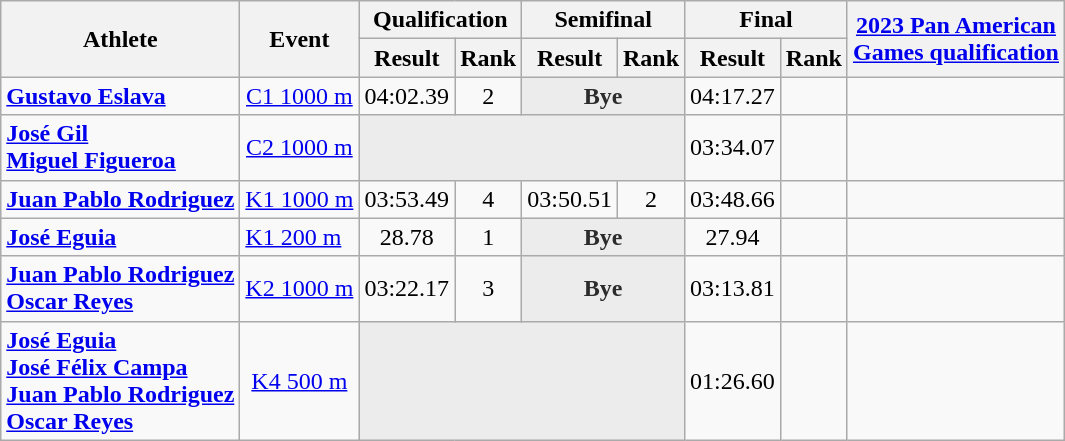<table class="wikitable">
<tr>
<th rowspan="2">Athlete</th>
<th rowspan="2">Event</th>
<th colspan="2">Qualification</th>
<th colspan="2">Semifinal</th>
<th colspan="2">Final</th>
<th rowspan="2"><a href='#'>2023 Pan American <br> Games qualification</a></th>
</tr>
<tr>
<th>Result</th>
<th>Rank</th>
<th>Result</th>
<th>Rank</th>
<th>Result</th>
<th>Rank</th>
</tr>
<tr align="center">
<td align="left"><strong><a href='#'>Gustavo Eslava</a></strong></td>
<td><a href='#'>C1 1000 m</a></td>
<td>04:02.39</td>
<td>2</td>
<td colspan="2" data-sort-value="" style="background: #ececec; color: #2C2C2C; vertical-align: middle; text-align: center; " class="table-na"><strong>Bye</strong></td>
<td>04:17.27</td>
<td></td>
<td></td>
</tr>
<tr align="center">
<td align="left"><strong><a href='#'>José Gil</a><br><a href='#'>Miguel Figueroa</a></strong></td>
<td><a href='#'>C2 1000 m</a></td>
<td colspan="4" style="background: #ECECEC; vertical-align: middle; text-align: center; " class="table-cast"></td>
<td>03:34.07</td>
<td></td>
<td></td>
</tr>
<tr align="center">
<td align="left"><a href='#'><strong>Juan Pablo Rodriguez</strong></a></td>
<td><a href='#'>K1 1000 m</a></td>
<td>03:53.49</td>
<td>4</td>
<td>03:50.51</td>
<td>2</td>
<td>03:48.66</td>
<td></td>
<td></td>
</tr>
<tr align="center">
<td align="left"><a href='#'><strong>José Eguia</strong></a></td>
<td align="left"><a href='#'>K1 200 m</a></td>
<td>28.78</td>
<td>1</td>
<td colspan="2" data-sort-value="" style="background: #ececec; color: #2C2C2C; vertical-align: middle; text-align: center; " class="table-na"><strong>Bye</strong></td>
<td>27.94</td>
<td></td>
<td></td>
</tr>
<tr align="center">
<td align="left"><strong><a href='#'>Juan Pablo Rodriguez</a><br><a href='#'>Oscar Reyes</a></strong></td>
<td><a href='#'>K2 1000 m</a></td>
<td>03:22.17</td>
<td>3</td>
<td colspan="2" data-sort-value="" style="background: #ececec; color: #2C2C2C; vertical-align: middle; text-align: center; " class="table-na"><strong>Bye</strong></td>
<td>03:13.81</td>
<td></td>
<td></td>
</tr>
<tr align="center">
<td align="left"><strong><a href='#'>José Eguia</a><br><a href='#'>José Félix Campa</a><br><a href='#'>Juan Pablo Rodriguez</a><br><a href='#'>Oscar Reyes</a></strong></td>
<td><a href='#'>K4 500 m</a></td>
<td colspan="4" style="background: #ECECEC; vertical-align: middle; text-align: center; " class="table-cast"></td>
<td>01:26.60</td>
<td></td>
<td></td>
</tr>
</table>
